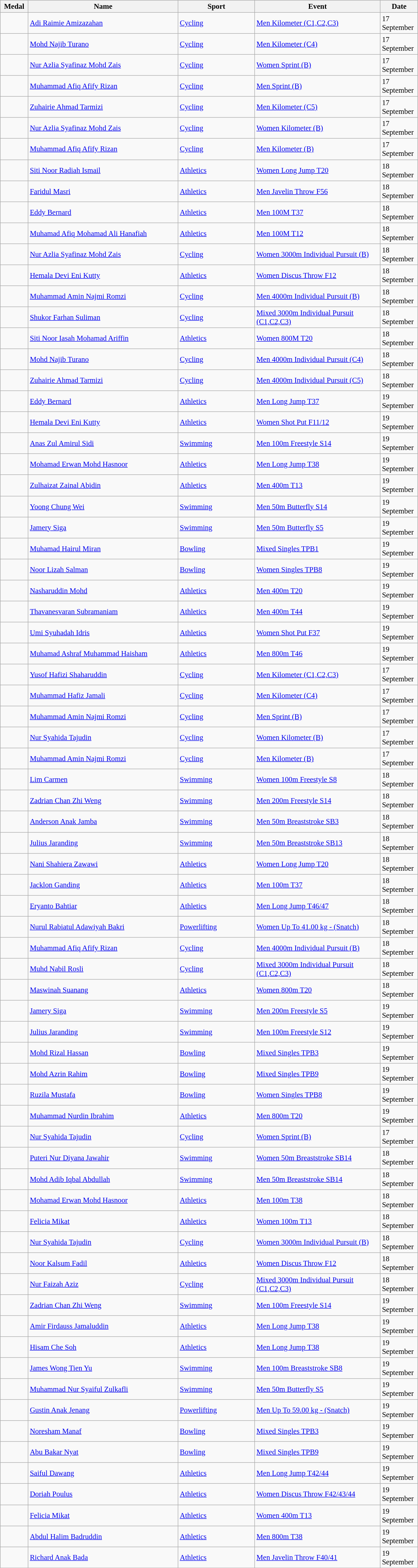<table class="wikitable sortable" style="font-size:95%">
<tr>
<th width="50">Medal</th>
<th width="300">Name</th>
<th width="150">Sport</th>
<th width="250">Event</th>
<th width="70">Date</th>
</tr>
<tr>
<td></td>
<td><a href='#'>Adi Raimie Amizazahan</a></td>
<td><a href='#'>Cycling</a></td>
<td><a href='#'>Men Kilometer (C1,C2,C3)</a></td>
<td>17 September</td>
</tr>
<tr>
<td></td>
<td><a href='#'>Mohd Najib Turano</a></td>
<td><a href='#'>Cycling</a></td>
<td><a href='#'>Men Kilometer (C4)</a></td>
<td>17 September</td>
</tr>
<tr>
<td></td>
<td><a href='#'>Nur Azlia Syafinaz Mohd Zais</a></td>
<td><a href='#'>Cycling</a></td>
<td><a href='#'>Women Sprint (B)</a></td>
<td>17 September</td>
</tr>
<tr>
<td></td>
<td><a href='#'>Muhammad Afiq Afify Rizan</a></td>
<td><a href='#'>Cycling</a></td>
<td><a href='#'>Men Sprint (B)</a></td>
<td>17 September</td>
</tr>
<tr>
<td></td>
<td><a href='#'>Zuhairie Ahmad Tarmizi</a></td>
<td><a href='#'>Cycling</a></td>
<td><a href='#'>Men Kilometer (C5)</a></td>
<td>17 September</td>
</tr>
<tr>
<td></td>
<td><a href='#'>Nur Azlia Syafinaz Mohd Zais</a></td>
<td><a href='#'>Cycling</a></td>
<td><a href='#'>Women Kilometer (B)</a></td>
<td>17 September</td>
</tr>
<tr>
<td></td>
<td><a href='#'>Muhammad Afiq Afify Rizan</a></td>
<td><a href='#'>Cycling</a></td>
<td><a href='#'>Men Kilometer (B)</a></td>
<td>17 September</td>
</tr>
<tr>
<td></td>
<td><a href='#'>Siti Noor Radiah Ismail</a></td>
<td><a href='#'>Athletics</a></td>
<td><a href='#'>Women Long Jump T20</a></td>
<td>18 September</td>
</tr>
<tr>
<td></td>
<td><a href='#'>Faridul Masri</a></td>
<td><a href='#'>Athletics</a></td>
<td><a href='#'>Men Javelin Throw F56</a></td>
<td>18 September</td>
</tr>
<tr>
<td></td>
<td><a href='#'>Eddy Bernard</a></td>
<td><a href='#'>Athletics</a></td>
<td><a href='#'>Men 100M T37</a></td>
<td>18 September</td>
</tr>
<tr>
<td></td>
<td><a href='#'>Muhamad Afiq Mohamad Ali Hanafiah</a></td>
<td><a href='#'>Athletics</a></td>
<td><a href='#'>Men 100M T12</a></td>
<td>18 September</td>
</tr>
<tr>
<td></td>
<td><a href='#'>Nur Azlia Syafinaz Mohd Zais</a></td>
<td><a href='#'>Cycling</a></td>
<td><a href='#'>Women 3000m Individual Pursuit (B)</a></td>
<td>18 September</td>
</tr>
<tr>
<td></td>
<td><a href='#'>Hemala Devi Eni Kutty</a></td>
<td><a href='#'>Athletics</a></td>
<td><a href='#'>Women Discus Throw F12</a></td>
<td>18 September</td>
</tr>
<tr>
<td></td>
<td><a href='#'>Muhammad Amin Najmi Romzi</a></td>
<td><a href='#'>Cycling</a></td>
<td><a href='#'>Men 4000m Individual Pursuit (B)</a></td>
<td>18 September</td>
</tr>
<tr>
<td></td>
<td><a href='#'>Shukor Farhan Suliman</a></td>
<td><a href='#'>Cycling</a></td>
<td><a href='#'>Mixed 3000m Individual Pursuit (C1,C2,C3)</a></td>
<td>18 September</td>
</tr>
<tr>
<td></td>
<td><a href='#'>Siti Noor Iasah Mohamad Ariffin</a></td>
<td><a href='#'>Athletics</a></td>
<td><a href='#'>Women 800M T20</a></td>
<td>18 September</td>
</tr>
<tr>
<td></td>
<td><a href='#'>Mohd Najib Turano</a></td>
<td><a href='#'>Cycling</a></td>
<td><a href='#'>Men 4000m Individual Pursuit (C4)</a></td>
<td>18 September</td>
</tr>
<tr>
<td></td>
<td><a href='#'>Zuhairie Ahmad Tarmizi</a></td>
<td><a href='#'>Cycling</a></td>
<td><a href='#'>Men 4000m Individual Pursuit (C5)</a></td>
<td>18 September</td>
</tr>
<tr>
<td></td>
<td><a href='#'>Eddy Bernard</a></td>
<td><a href='#'>Athletics</a></td>
<td><a href='#'>Men Long Jump T37</a></td>
<td>19 September</td>
</tr>
<tr>
<td></td>
<td><a href='#'>Hemala Devi Eni Kutty</a></td>
<td><a href='#'>Athletics</a></td>
<td><a href='#'>Women Shot Put F11/12</a></td>
<td>19 September</td>
</tr>
<tr>
<td></td>
<td><a href='#'>Anas Zul Amirul Sidi</a></td>
<td><a href='#'>Swimming</a></td>
<td><a href='#'>Men 100m Freestyle S14</a></td>
<td>19 September</td>
</tr>
<tr>
<td></td>
<td><a href='#'>Mohamad Erwan Mohd Hasnoor</a></td>
<td><a href='#'>Athletics</a></td>
<td><a href='#'>Men Long Jump T38</a></td>
<td>19 September</td>
</tr>
<tr>
<td></td>
<td><a href='#'>Zulhaizat Zainal Abidin</a></td>
<td><a href='#'>Athletics</a></td>
<td><a href='#'>Men 400m T13</a></td>
<td>19 September</td>
</tr>
<tr>
<td></td>
<td><a href='#'>Yoong Chung Wei</a></td>
<td><a href='#'>Swimming</a></td>
<td><a href='#'>Men 50m Butterfly S14</a></td>
<td>19 September</td>
</tr>
<tr>
<td></td>
<td><a href='#'>Jamery Siga</a></td>
<td><a href='#'>Swimming</a></td>
<td><a href='#'>Men 50m Butterfly S5</a></td>
<td>19 September</td>
</tr>
<tr>
<td></td>
<td><a href='#'>Muhamad Hairul Miran</a></td>
<td><a href='#'>Bowling</a></td>
<td><a href='#'>Mixed Singles TPB1</a></td>
<td>19 September</td>
</tr>
<tr>
<td></td>
<td><a href='#'>Noor Lizah Salman</a></td>
<td><a href='#'>Bowling</a></td>
<td><a href='#'>Women Singles TPB8</a></td>
<td>19 September</td>
</tr>
<tr>
<td></td>
<td><a href='#'>Nasharuddin Mohd</a></td>
<td><a href='#'>Athletics</a></td>
<td><a href='#'>Men 400m T20</a></td>
<td>19 September</td>
</tr>
<tr>
<td></td>
<td><a href='#'>Thavanesvaran Subramaniam</a></td>
<td><a href='#'>Athletics</a></td>
<td><a href='#'>Men 400m T44</a></td>
<td>19 September</td>
</tr>
<tr>
<td></td>
<td><a href='#'>Umi Syuhadah Idris</a></td>
<td><a href='#'>Athletics</a></td>
<td><a href='#'>Women Shot Put F37</a></td>
<td>19 September</td>
</tr>
<tr>
<td></td>
<td><a href='#'>Muhamad Ashraf Muhammad Haisham</a></td>
<td><a href='#'>Athletics</a></td>
<td><a href='#'>Men 800m T46</a></td>
<td>19 September</td>
</tr>
<tr>
<td></td>
<td><a href='#'>Yusof Hafizi Shaharuddin</a></td>
<td><a href='#'>Cycling</a></td>
<td><a href='#'>Men Kilometer (C1,C2,C3)</a></td>
<td>17 September</td>
</tr>
<tr>
<td></td>
<td><a href='#'>Muhammad Hafiz Jamali</a></td>
<td><a href='#'>Cycling</a></td>
<td><a href='#'>Men Kilometer (C4)</a></td>
<td>17 September</td>
</tr>
<tr>
<td></td>
<td><a href='#'>Muhammad Amin Najmi Romzi</a></td>
<td><a href='#'>Cycling</a></td>
<td><a href='#'>Men Sprint (B)</a></td>
<td>17 September</td>
</tr>
<tr>
<td></td>
<td><a href='#'>Nur Syahida Tajudin</a></td>
<td><a href='#'>Cycling</a></td>
<td><a href='#'>Women Kilometer (B)</a></td>
<td>17 September</td>
</tr>
<tr>
<td></td>
<td><a href='#'>Muhammad Amin Najmi Romzi</a></td>
<td><a href='#'>Cycling</a></td>
<td><a href='#'>Men Kilometer (B)</a></td>
<td>17 September</td>
</tr>
<tr>
<td></td>
<td><a href='#'>Lim Carmen</a></td>
<td><a href='#'>Swimming</a></td>
<td><a href='#'>Women 100m Freestyle S8</a></td>
<td>18 September</td>
</tr>
<tr>
<td></td>
<td><a href='#'>Zadrian Chan Zhi Weng</a></td>
<td><a href='#'>Swimming</a></td>
<td><a href='#'>Men 200m Freestyle S14</a></td>
<td>18 September</td>
</tr>
<tr>
<td></td>
<td><a href='#'>Anderson Anak Jamba</a></td>
<td><a href='#'>Swimming</a></td>
<td><a href='#'>Men 50m Breaststroke SB3</a></td>
<td>18 September</td>
</tr>
<tr>
<td></td>
<td><a href='#'>Julius Jaranding</a></td>
<td><a href='#'>Swimming</a></td>
<td><a href='#'>Men 50m Breaststroke SB13</a></td>
<td>18 September</td>
</tr>
<tr>
<td></td>
<td><a href='#'>Nani Shahiera Zawawi</a></td>
<td><a href='#'>Athletics</a></td>
<td><a href='#'>Women Long Jump T20</a></td>
<td>18 September</td>
</tr>
<tr>
<td></td>
<td><a href='#'>Jacklon Ganding</a></td>
<td><a href='#'>Athletics</a></td>
<td><a href='#'>Men 100m T37</a></td>
<td>18 September</td>
</tr>
<tr>
<td></td>
<td><a href='#'>Eryanto Bahtiar</a></td>
<td><a href='#'>Athletics</a></td>
<td><a href='#'>Men Long Jump T46/47</a></td>
<td>18 September</td>
</tr>
<tr>
<td></td>
<td><a href='#'>Nurul Rabiatul Adawiyah Bakri</a></td>
<td><a href='#'>Powerlifting</a></td>
<td><a href='#'>Women Up To 41.00 kg - (Snatch)</a></td>
<td>18 September</td>
</tr>
<tr>
<td></td>
<td><a href='#'>Muhammad Afiq Afify Rizan</a></td>
<td><a href='#'>Cycling</a></td>
<td><a href='#'>Men 4000m Individual Pursuit (B)</a></td>
<td>18 September</td>
</tr>
<tr>
<td></td>
<td><a href='#'>Muhd Nabil Rosli</a></td>
<td><a href='#'>Cycling</a></td>
<td><a href='#'>Mixed 3000m Individual Pursuit (C1,C2,C3)</a></td>
<td>18 September</td>
</tr>
<tr>
<td></td>
<td><a href='#'>Maswinah Suanang</a></td>
<td><a href='#'>Athletics</a></td>
<td><a href='#'>Women 800m T20</a></td>
<td>18 September</td>
</tr>
<tr>
<td></td>
<td><a href='#'>Jamery Siga</a></td>
<td><a href='#'>Swimming</a></td>
<td><a href='#'>Men 200m Freestyle S5</a></td>
<td>19 September</td>
</tr>
<tr>
<td></td>
<td><a href='#'>Julius Jaranding</a></td>
<td><a href='#'>Swimming</a></td>
<td><a href='#'>Men 100m Freestyle S12</a></td>
<td>19 September</td>
</tr>
<tr>
<td></td>
<td><a href='#'>Mohd Rizal Hassan</a></td>
<td><a href='#'>Bowling</a></td>
<td><a href='#'>Mixed Singles TPB3</a></td>
<td>19 September</td>
</tr>
<tr>
<td></td>
<td><a href='#'>Mohd Azrin Rahim</a></td>
<td><a href='#'>Bowling</a></td>
<td><a href='#'>Mixed Singles TPB9</a></td>
<td>19 September</td>
</tr>
<tr>
<td></td>
<td><a href='#'>Ruzila Mustafa</a></td>
<td><a href='#'>Bowling</a></td>
<td><a href='#'>Women Singles TPB8</a></td>
<td>19 September</td>
</tr>
<tr>
<td></td>
<td><a href='#'>Muhammad Nurdin Ibrahim</a></td>
<td><a href='#'>Athletics</a></td>
<td><a href='#'>Men 800m T20</a></td>
<td>19 September</td>
</tr>
<tr>
<td></td>
<td><a href='#'>Nur Syahida Tajudin</a></td>
<td><a href='#'>Cycling</a></td>
<td><a href='#'>Women Sprint (B)</a></td>
<td>17 September</td>
</tr>
<tr>
<td></td>
<td><a href='#'>Puteri Nur Diyana Jawahir</a></td>
<td><a href='#'>Swimming</a></td>
<td><a href='#'>Women 50m Breaststroke SB14</a></td>
<td>18 September</td>
</tr>
<tr>
<td></td>
<td><a href='#'>Mohd Adib Iqbal Abdullah</a></td>
<td><a href='#'>Swimming</a></td>
<td><a href='#'>Men 50m Breaststroke SB14</a></td>
<td>18 September</td>
</tr>
<tr>
<td></td>
<td><a href='#'>Mohamad Erwan Mohd Hasnoor</a></td>
<td><a href='#'>Athletics</a></td>
<td><a href='#'>Men 100m T38</a></td>
<td>18 September</td>
</tr>
<tr>
<td></td>
<td><a href='#'>Felicia Mikat</a></td>
<td><a href='#'>Athletics</a></td>
<td><a href='#'>Women 100m T13</a></td>
<td>18 September</td>
</tr>
<tr>
<td></td>
<td><a href='#'>Nur Syahida Tajudin</a></td>
<td><a href='#'>Cycling</a></td>
<td><a href='#'>Women 3000m Individual Pursuit (B)</a></td>
<td>18 September</td>
</tr>
<tr>
<td></td>
<td><a href='#'>Noor Kalsum Fadil</a></td>
<td><a href='#'>Athletics</a></td>
<td><a href='#'>Women Discus Throw F12</a></td>
<td>18 September</td>
</tr>
<tr>
<td></td>
<td><a href='#'>Nur Faizah Aziz</a></td>
<td><a href='#'>Cycling</a></td>
<td><a href='#'>Mixed 3000m Individual Pursuit (C1,C2,C3)</a></td>
<td>18 September</td>
</tr>
<tr>
<td></td>
<td><a href='#'>Zadrian Chan Zhi Weng</a></td>
<td><a href='#'>Swimming</a></td>
<td><a href='#'>Men 100m Freestyle S14</a></td>
<td>19 September</td>
</tr>
<tr>
<td></td>
<td><a href='#'>Amir Firdauss Jamaluddin</a></td>
<td><a href='#'>Athletics</a></td>
<td><a href='#'>Men Long Jump T38</a></td>
<td>19 September</td>
</tr>
<tr>
<td></td>
<td><a href='#'>Hisam Che Soh</a></td>
<td><a href='#'>Athletics</a></td>
<td><a href='#'>Men Long Jump T38</a></td>
<td>19 September</td>
</tr>
<tr>
<td></td>
<td><a href='#'>James Wong Tien Yu</a></td>
<td><a href='#'>Swimming</a></td>
<td><a href='#'>Men 100m Breaststroke SB8</a></td>
<td>19 September</td>
</tr>
<tr>
<td></td>
<td><a href='#'>Muhammad Nur Syaiful Zulkafli</a></td>
<td><a href='#'>Swimming</a></td>
<td><a href='#'>Men 50m Butterfly S5</a></td>
<td>19 September</td>
</tr>
<tr>
<td></td>
<td><a href='#'>Gustin Anak Jenang</a></td>
<td><a href='#'>Powerlifting</a></td>
<td><a href='#'>Men Up To 59.00 kg - (Snatch)</a></td>
<td>19 September</td>
</tr>
<tr>
<td></td>
<td><a href='#'>Noresham Manaf</a></td>
<td><a href='#'>Bowling</a></td>
<td><a href='#'>Mixed Singles TPB3</a></td>
<td>19 September</td>
</tr>
<tr>
<td></td>
<td><a href='#'>Abu Bakar Nyat</a></td>
<td><a href='#'>Bowling</a></td>
<td><a href='#'>Mixed Singles TPB9</a></td>
<td>19 September</td>
</tr>
<tr>
<td></td>
<td><a href='#'>Saiful Dawang</a></td>
<td><a href='#'>Athletics</a></td>
<td><a href='#'>Men Long Jump T42/44</a></td>
<td>19 September</td>
</tr>
<tr>
<td></td>
<td><a href='#'>Doriah Poulus</a></td>
<td><a href='#'>Athletics</a></td>
<td><a href='#'>Women Discus Throw F42/43/44</a></td>
<td>19 September</td>
</tr>
<tr>
<td></td>
<td><a href='#'>Felicia Mikat</a></td>
<td><a href='#'>Athletics</a></td>
<td><a href='#'>Women 400m T13</a></td>
<td>19 September</td>
</tr>
<tr>
<td></td>
<td><a href='#'>Abdul Halim Badruddin</a></td>
<td><a href='#'>Athletics</a></td>
<td><a href='#'>Men 800m T38</a></td>
<td>19 September</td>
</tr>
<tr>
<td></td>
<td><a href='#'>Richard Anak Bada</a></td>
<td><a href='#'>Athletics</a></td>
<td><a href='#'>Men Javelin Throw F40/41</a></td>
<td>19 September</td>
</tr>
<tr>
</tr>
</table>
